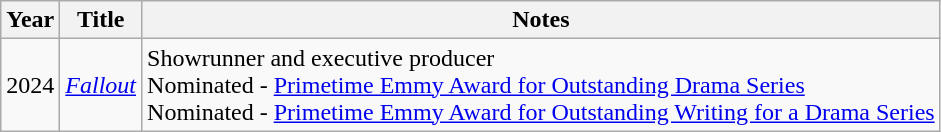<table class="wikitable" style="margin-right: 0;">
<tr>
<th>Year</th>
<th>Title</th>
<th>Notes</th>
</tr>
<tr>
<td>2024</td>
<td><em><a href='#'>Fallout</a></em></td>
<td>Showrunner and executive producer<br>Nominated - <a href='#'>Primetime Emmy Award for Outstanding Drama Series</a><br>Nominated - <a href='#'>Primetime Emmy Award for Outstanding Writing for a Drama Series</a></td>
</tr>
</table>
